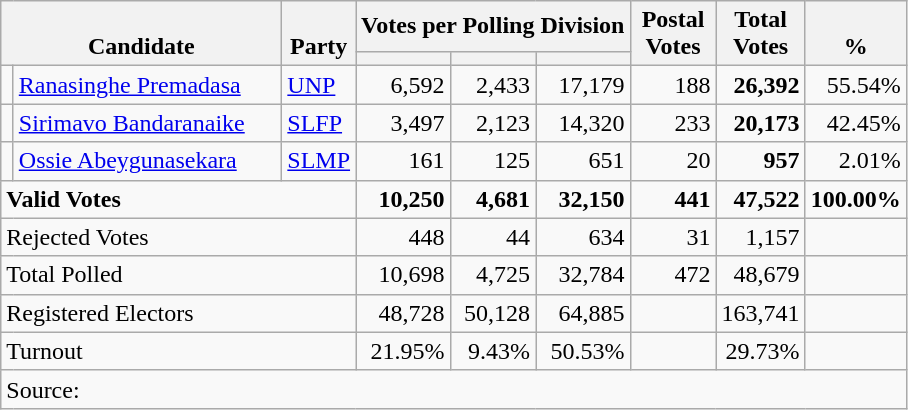<table class="wikitable" border="1" style="text-align:right;">
<tr>
<th align=left valign=bottom rowspan=2 colspan=2 width="180">Candidate</th>
<th align=left valign=bottom rowspan=2 width="40">Party</th>
<th colspan=3>Votes per Polling Division</th>
<th align=center valign=bottom rowspan=2 width="50">Postal<br>Votes</th>
<th align=center valign=bottom rowspan=2 width="50">Total Votes</th>
<th align=center valign=bottom rowspan=2 width="50">%</th>
</tr>
<tr>
<th></th>
<th></th>
<th></th>
</tr>
<tr>
<td bgcolor=></td>
<td align=left><a href='#'>Ranasinghe Premadasa</a></td>
<td align=left><a href='#'>UNP</a></td>
<td>6,592</td>
<td>2,433</td>
<td>17,179</td>
<td>188</td>
<td><strong>26,392</strong></td>
<td>55.54%</td>
</tr>
<tr>
<td bgcolor=></td>
<td align=left><a href='#'>Sirimavo Bandaranaike</a></td>
<td align=left><a href='#'>SLFP</a></td>
<td>3,497</td>
<td>2,123</td>
<td>14,320</td>
<td>233</td>
<td><strong>20,173</strong></td>
<td>42.45%</td>
</tr>
<tr>
<td bgcolor=></td>
<td align=left><a href='#'>Ossie Abeygunasekara</a></td>
<td align=left><a href='#'>SLMP</a></td>
<td>161</td>
<td>125</td>
<td>651</td>
<td>20</td>
<td><strong>957</strong></td>
<td>2.01%</td>
</tr>
<tr>
<td align=left colspan=3><strong>Valid Votes</strong></td>
<td><strong>10,250</strong></td>
<td><strong>4,681</strong></td>
<td><strong>32,150</strong></td>
<td><strong>441</strong></td>
<td><strong>47,522</strong></td>
<td><strong>100.00%</strong></td>
</tr>
<tr>
<td align=left colspan=3>Rejected Votes</td>
<td>448</td>
<td>44</td>
<td>634</td>
<td>31</td>
<td>1,157</td>
<td></td>
</tr>
<tr>
<td align=left colspan=3>Total Polled</td>
<td>10,698</td>
<td>4,725</td>
<td>32,784</td>
<td>472</td>
<td>48,679</td>
<td></td>
</tr>
<tr>
<td align=left colspan=3>Registered Electors</td>
<td>48,728</td>
<td>50,128</td>
<td>64,885</td>
<td></td>
<td>163,741</td>
<td></td>
</tr>
<tr>
<td align=left colspan=3>Turnout</td>
<td>21.95%</td>
<td>9.43%</td>
<td>50.53%</td>
<td></td>
<td>29.73%</td>
<td></td>
</tr>
<tr>
<td align=left colspan=9>Source:</td>
</tr>
</table>
